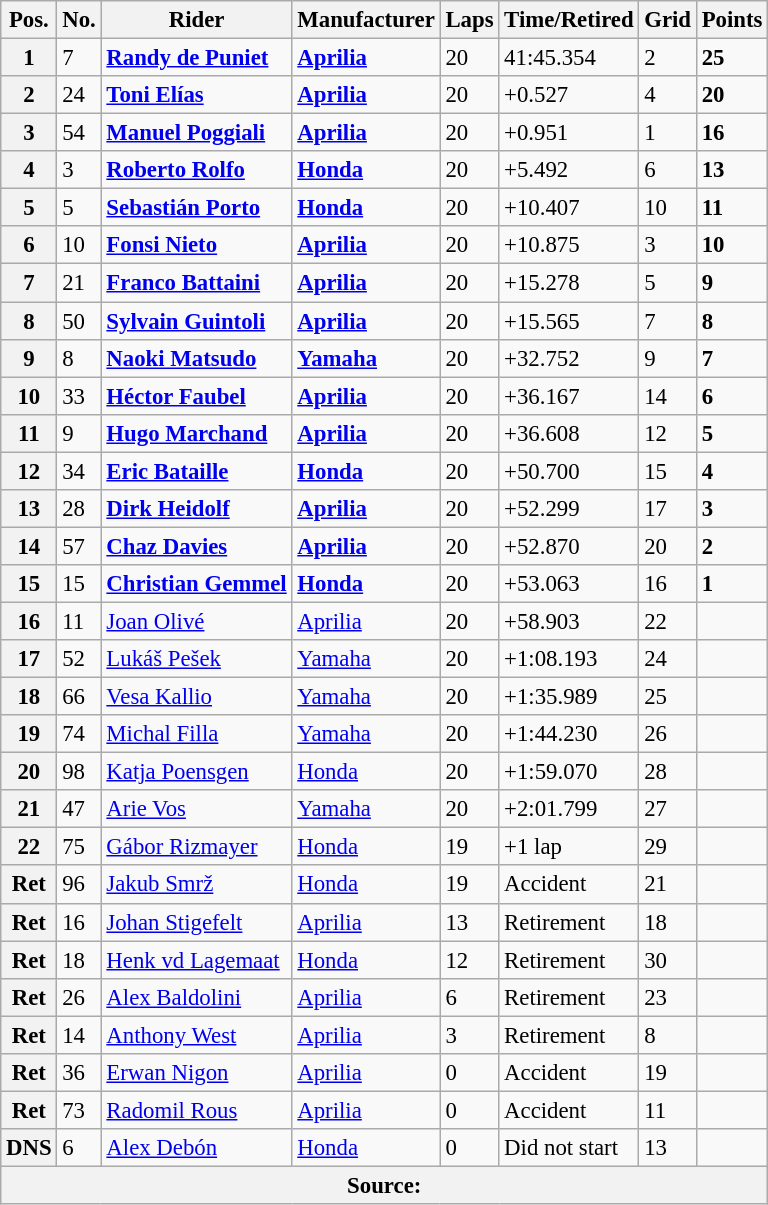<table class="wikitable" style="font-size: 95%;">
<tr>
<th>Pos.</th>
<th>No.</th>
<th>Rider</th>
<th>Manufacturer</th>
<th>Laps</th>
<th>Time/Retired</th>
<th>Grid</th>
<th>Points</th>
</tr>
<tr>
<th>1</th>
<td>7</td>
<td> <strong><a href='#'>Randy de Puniet</a></strong></td>
<td><strong><a href='#'>Aprilia</a></strong></td>
<td>20</td>
<td>41:45.354</td>
<td>2</td>
<td><strong>25</strong></td>
</tr>
<tr>
<th>2</th>
<td>24</td>
<td> <strong><a href='#'>Toni Elías</a></strong></td>
<td><strong><a href='#'>Aprilia</a></strong></td>
<td>20</td>
<td>+0.527</td>
<td>4</td>
<td><strong>20</strong></td>
</tr>
<tr>
<th>3</th>
<td>54</td>
<td> <strong><a href='#'>Manuel Poggiali</a></strong></td>
<td><strong><a href='#'>Aprilia</a></strong></td>
<td>20</td>
<td>+0.951</td>
<td>1</td>
<td><strong>16</strong></td>
</tr>
<tr>
<th>4</th>
<td>3</td>
<td> <strong><a href='#'>Roberto Rolfo</a></strong></td>
<td><strong><a href='#'>Honda</a></strong></td>
<td>20</td>
<td>+5.492</td>
<td>6</td>
<td><strong>13</strong></td>
</tr>
<tr>
<th>5</th>
<td>5</td>
<td> <strong><a href='#'>Sebastián Porto</a></strong></td>
<td><strong><a href='#'>Honda</a></strong></td>
<td>20</td>
<td>+10.407</td>
<td>10</td>
<td><strong>11</strong></td>
</tr>
<tr>
<th>6</th>
<td>10</td>
<td> <strong><a href='#'>Fonsi Nieto</a></strong></td>
<td><strong><a href='#'>Aprilia</a></strong></td>
<td>20</td>
<td>+10.875</td>
<td>3</td>
<td><strong>10</strong></td>
</tr>
<tr>
<th>7</th>
<td>21</td>
<td> <strong><a href='#'>Franco Battaini</a></strong></td>
<td><strong><a href='#'>Aprilia</a></strong></td>
<td>20</td>
<td>+15.278</td>
<td>5</td>
<td><strong>9</strong></td>
</tr>
<tr>
<th>8</th>
<td>50</td>
<td> <strong><a href='#'>Sylvain Guintoli</a></strong></td>
<td><strong><a href='#'>Aprilia</a></strong></td>
<td>20</td>
<td>+15.565</td>
<td>7</td>
<td><strong>8</strong></td>
</tr>
<tr>
<th>9</th>
<td>8</td>
<td> <strong><a href='#'>Naoki Matsudo</a></strong></td>
<td><strong><a href='#'>Yamaha</a></strong></td>
<td>20</td>
<td>+32.752</td>
<td>9</td>
<td><strong>7</strong></td>
</tr>
<tr>
<th>10</th>
<td>33</td>
<td> <strong><a href='#'>Héctor Faubel</a></strong></td>
<td><strong><a href='#'>Aprilia</a></strong></td>
<td>20</td>
<td>+36.167</td>
<td>14</td>
<td><strong>6</strong></td>
</tr>
<tr>
<th>11</th>
<td>9</td>
<td> <strong><a href='#'>Hugo Marchand</a></strong></td>
<td><strong><a href='#'>Aprilia</a></strong></td>
<td>20</td>
<td>+36.608</td>
<td>12</td>
<td><strong>5</strong></td>
</tr>
<tr>
<th>12</th>
<td>34</td>
<td> <strong><a href='#'>Eric Bataille</a></strong></td>
<td><strong><a href='#'>Honda</a></strong></td>
<td>20</td>
<td>+50.700</td>
<td>15</td>
<td><strong>4</strong></td>
</tr>
<tr>
<th>13</th>
<td>28</td>
<td> <strong><a href='#'>Dirk Heidolf</a></strong></td>
<td><strong><a href='#'>Aprilia</a></strong></td>
<td>20</td>
<td>+52.299</td>
<td>17</td>
<td><strong>3</strong></td>
</tr>
<tr>
<th>14</th>
<td>57</td>
<td> <strong><a href='#'>Chaz Davies</a></strong></td>
<td><strong><a href='#'>Aprilia</a></strong></td>
<td>20</td>
<td>+52.870</td>
<td>20</td>
<td><strong>2</strong></td>
</tr>
<tr>
<th>15</th>
<td>15</td>
<td> <strong><a href='#'>Christian Gemmel</a></strong></td>
<td><strong><a href='#'>Honda</a></strong></td>
<td>20</td>
<td>+53.063</td>
<td>16</td>
<td><strong>1</strong></td>
</tr>
<tr>
<th>16</th>
<td>11</td>
<td> <a href='#'>Joan Olivé</a></td>
<td><a href='#'>Aprilia</a></td>
<td>20</td>
<td>+58.903</td>
<td>22</td>
<td></td>
</tr>
<tr>
<th>17</th>
<td>52</td>
<td> <a href='#'>Lukáš Pešek</a></td>
<td><a href='#'>Yamaha</a></td>
<td>20</td>
<td>+1:08.193</td>
<td>24</td>
<td></td>
</tr>
<tr>
<th>18</th>
<td>66</td>
<td> <a href='#'>Vesa Kallio</a></td>
<td><a href='#'>Yamaha</a></td>
<td>20</td>
<td>+1:35.989</td>
<td>25</td>
<td></td>
</tr>
<tr>
<th>19</th>
<td>74</td>
<td> <a href='#'>Michal Filla</a></td>
<td><a href='#'>Yamaha</a></td>
<td>20</td>
<td>+1:44.230</td>
<td>26</td>
<td></td>
</tr>
<tr>
<th>20</th>
<td>98</td>
<td> <a href='#'>Katja Poensgen</a></td>
<td><a href='#'>Honda</a></td>
<td>20</td>
<td>+1:59.070</td>
<td>28</td>
<td></td>
</tr>
<tr>
<th>21</th>
<td>47</td>
<td> <a href='#'>Arie Vos</a></td>
<td><a href='#'>Yamaha</a></td>
<td>20</td>
<td>+2:01.799</td>
<td>27</td>
<td></td>
</tr>
<tr>
<th>22</th>
<td>75</td>
<td> <a href='#'>Gábor Rizmayer</a></td>
<td><a href='#'>Honda</a></td>
<td>19</td>
<td>+1 lap</td>
<td>29</td>
<td></td>
</tr>
<tr>
<th>Ret</th>
<td>96</td>
<td> <a href='#'>Jakub Smrž</a></td>
<td><a href='#'>Honda</a></td>
<td>19</td>
<td>Accident</td>
<td>21</td>
<td></td>
</tr>
<tr>
<th>Ret</th>
<td>16</td>
<td> <a href='#'>Johan Stigefelt</a></td>
<td><a href='#'>Aprilia</a></td>
<td>13</td>
<td>Retirement</td>
<td>18</td>
<td></td>
</tr>
<tr>
<th>Ret</th>
<td>18</td>
<td> <a href='#'>Henk vd Lagemaat</a></td>
<td><a href='#'>Honda</a></td>
<td>12</td>
<td>Retirement</td>
<td>30</td>
<td></td>
</tr>
<tr>
<th>Ret</th>
<td>26</td>
<td> <a href='#'>Alex Baldolini</a></td>
<td><a href='#'>Aprilia</a></td>
<td>6</td>
<td>Retirement</td>
<td>23</td>
<td></td>
</tr>
<tr>
<th>Ret</th>
<td>14</td>
<td> <a href='#'>Anthony West</a></td>
<td><a href='#'>Aprilia</a></td>
<td>3</td>
<td>Retirement</td>
<td>8</td>
<td></td>
</tr>
<tr>
<th>Ret</th>
<td>36</td>
<td> <a href='#'>Erwan Nigon</a></td>
<td><a href='#'>Aprilia</a></td>
<td>0</td>
<td>Accident</td>
<td>19</td>
<td></td>
</tr>
<tr>
<th>Ret</th>
<td>73</td>
<td> <a href='#'>Radomil Rous</a></td>
<td><a href='#'>Aprilia</a></td>
<td>0</td>
<td>Accident</td>
<td>11</td>
<td></td>
</tr>
<tr>
<th>DNS</th>
<td>6</td>
<td> <a href='#'>Alex Debón</a></td>
<td><a href='#'>Honda</a></td>
<td>0</td>
<td>Did not start</td>
<td>13</td>
<td></td>
</tr>
<tr>
<th colspan=8>Source: </th>
</tr>
</table>
